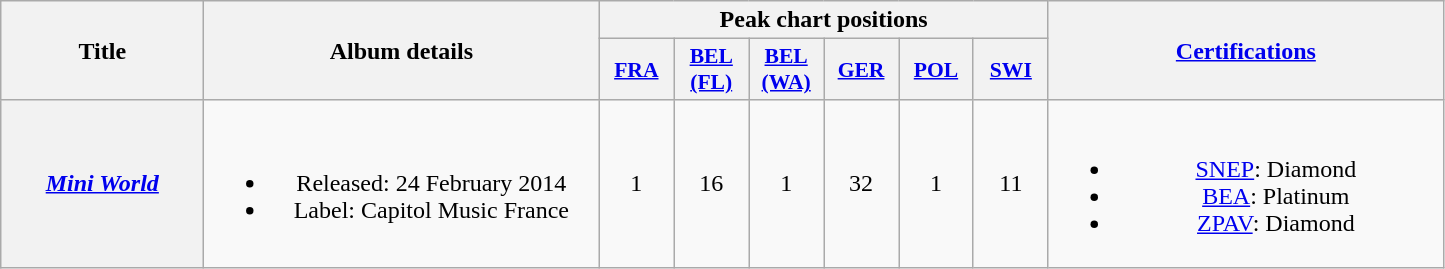<table class="wikitable plainrowheaders" style="text-align:center;" border="1">
<tr>
<th scope="col" rowspan="2" style="width:8em;">Title</th>
<th scope="col" rowspan="2" style="width:16em;">Album details</th>
<th scope="col" colspan="6">Peak chart positions</th>
<th scope="col" rowspan="2" style="width:16em;"><a href='#'>Certifications</a></th>
</tr>
<tr>
<th scope="col" style="width:3em;font-size:90%;"><a href='#'>FRA</a><br></th>
<th scope="col" style="width:3em;font-size:90%;"><a href='#'>BEL<br>(FL)</a><br></th>
<th scope="col" style="width:3em;font-size:90%;"><a href='#'>BEL<br>(WA)</a><br></th>
<th scope="col" style="width:3em;font-size:90%;"><a href='#'>GER</a><br></th>
<th scope="col" style="width:3em;font-size:90%;"><a href='#'>POL</a><br></th>
<th scope="col" style="width:3em;font-size:90%;"><a href='#'>SWI</a><br></th>
</tr>
<tr>
<th scope="row"><em><a href='#'>Mini World</a></em></th>
<td><br><ul><li>Released: 24 February 2014</li><li>Label: Capitol Music France</li></ul></td>
<td>1</td>
<td>16</td>
<td>1</td>
<td>32</td>
<td>1</td>
<td>11</td>
<td><br><ul><li><a href='#'>SNEP</a>: Diamond</li><li><a href='#'>BEA</a>: Platinum</li><li><a href='#'>ZPAV</a>: Diamond</li></ul></td>
</tr>
</table>
